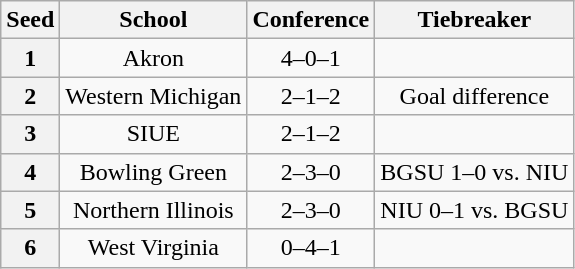<table class="wikitable" style="text-align:center">
<tr>
<th>Seed</th>
<th>School</th>
<th>Conference</th>
<th>Tiebreaker</th>
</tr>
<tr>
<th>1</th>
<td>Akron</td>
<td>4–0–1</td>
<td></td>
</tr>
<tr>
<th>2</th>
<td>Western Michigan</td>
<td>2–1–2</td>
<td>Goal difference</td>
</tr>
<tr>
<th>3</th>
<td>SIUE</td>
<td>2–1–2</td>
<td></td>
</tr>
<tr>
<th>4</th>
<td>Bowling Green</td>
<td>2–3–0</td>
<td>BGSU 1–0 vs. NIU</td>
</tr>
<tr>
<th>5</th>
<td>Northern Illinois</td>
<td>2–3–0</td>
<td>NIU 0–1 vs. BGSU</td>
</tr>
<tr>
<th>6</th>
<td>West Virginia</td>
<td>0–4–1</td>
<td></td>
</tr>
</table>
